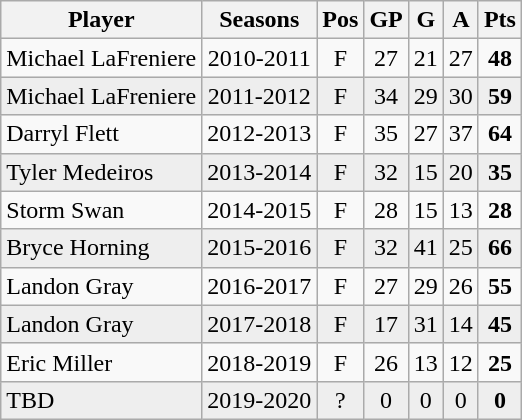<table class="wikitable" style="text-align:center">
<tr>
<th>Player</th>
<th>Seasons</th>
<th>Pos</th>
<th>GP</th>
<th>G</th>
<th>A</th>
<th>Pts</th>
</tr>
<tr>
<td style="text-align:left;">Michael LaFreniere</td>
<td>2010-2011</td>
<td>F</td>
<td>27</td>
<td>21</td>
<td>27</td>
<td><strong>48</strong></td>
</tr>
<tr style="background:#eee;">
<td style="text-align:left;">Michael LaFreniere</td>
<td>2011-2012</td>
<td>F</td>
<td>34</td>
<td>29</td>
<td>30</td>
<td><strong>59</strong></td>
</tr>
<tr>
<td style="text-align:left;">Darryl Flett</td>
<td>2012-2013</td>
<td>F</td>
<td>35</td>
<td>27</td>
<td>37</td>
<td><strong>64</strong></td>
</tr>
<tr style="background:#eee;">
<td style="text-align:left;">Tyler Medeiros</td>
<td>2013-2014</td>
<td>F</td>
<td>32</td>
<td>15</td>
<td>20</td>
<td><strong>35</strong></td>
</tr>
<tr>
<td style="text-align:left;">Storm Swan</td>
<td>2014-2015</td>
<td>F</td>
<td>28</td>
<td>15</td>
<td>13</td>
<td><strong>28</strong></td>
</tr>
<tr style="background:#eee;">
<td style="text-align:left;">Bryce Horning</td>
<td>2015-2016</td>
<td>F</td>
<td>32</td>
<td>41</td>
<td>25</td>
<td><strong>66</strong></td>
</tr>
<tr>
<td style="text-align:left;">Landon Gray</td>
<td>2016-2017</td>
<td>F</td>
<td>27</td>
<td>29</td>
<td>26</td>
<td><strong>55</strong></td>
</tr>
<tr style="background:#eee;">
<td style="text-align:left;">Landon Gray</td>
<td>2017-2018</td>
<td>F</td>
<td>17</td>
<td>31</td>
<td>14</td>
<td><strong>45</strong></td>
</tr>
<tr>
<td style="text-align:left;">Eric Miller</td>
<td>2018-2019</td>
<td>F</td>
<td>26</td>
<td>13</td>
<td>12</td>
<td><strong>25</strong></td>
</tr>
<tr style="background:#eee;">
<td style="text-align:left;">TBD</td>
<td>2019-2020</td>
<td>?</td>
<td>0</td>
<td>0</td>
<td>0</td>
<td><strong>0</strong></td>
</tr>
</table>
